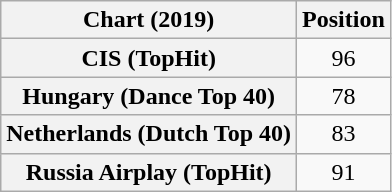<table class="wikitable sortable plainrowheaders" style="text-align:center">
<tr>
<th scope="col">Chart (2019)</th>
<th scope="col">Position</th>
</tr>
<tr>
<th scope="row">CIS (TopHit)</th>
<td>96</td>
</tr>
<tr>
<th scope="row">Hungary (Dance Top 40)</th>
<td>78</td>
</tr>
<tr>
<th scope="row">Netherlands (Dutch Top 40)</th>
<td>83</td>
</tr>
<tr>
<th scope="row">Russia Airplay (TopHit)</th>
<td>91</td>
</tr>
</table>
